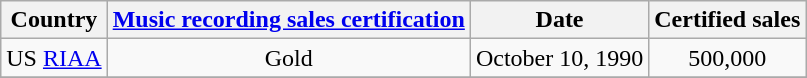<table Class = "wikitable">
<tr>
<th>Country</th>
<th><a href='#'>Music recording sales certification</a></th>
<th>Date</th>
<th>Certified sales</th>
</tr>
<tr>
<td>US <a href='#'>RIAA</a></td>
<td align = "center">Gold</td>
<td align = "center">October 10, 1990</td>
<td align = "center">500,000</td>
</tr>
<tr>
</tr>
</table>
